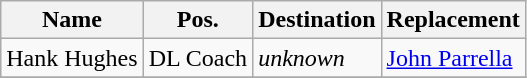<table class="wikitable sortable">
<tr>
<th>Name</th>
<th>Pos.</th>
<th class="unsortable">Destination</th>
<th class="unsortable">Replacement</th>
</tr>
<tr>
<td>Hank Hughes</td>
<td>DL Coach</td>
<td><em>unknown</em></td>
<td><a href='#'>John Parrella</a></td>
</tr>
<tr>
</tr>
</table>
